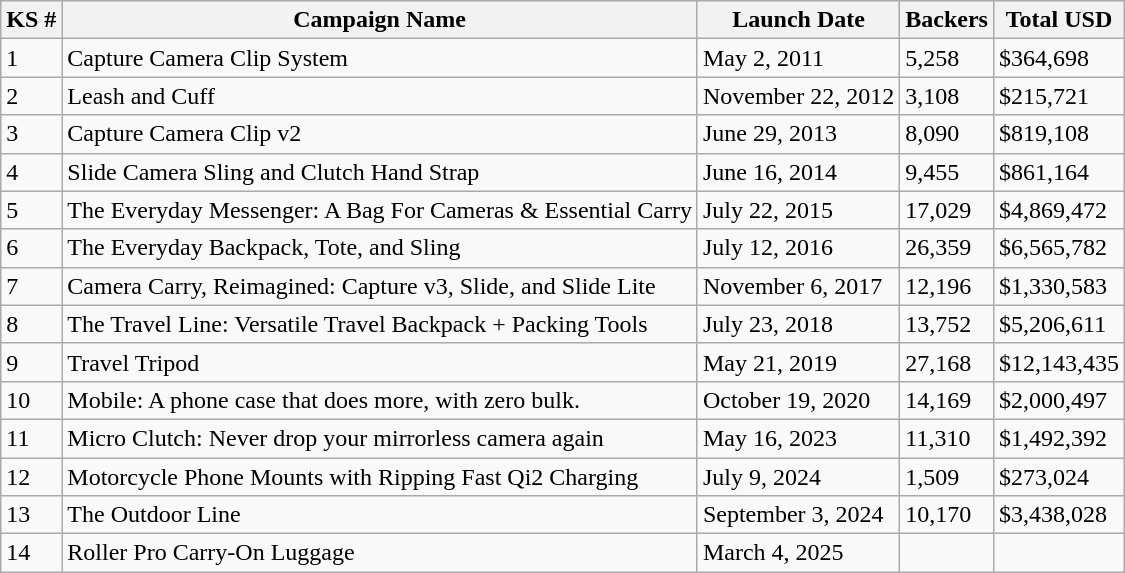<table class="wikitable sortable">
<tr>
<th>KS #</th>
<th>Campaign Name</th>
<th>Launch Date</th>
<th>Backers</th>
<th>Total USD</th>
</tr>
<tr>
<td>1</td>
<td>Capture Camera Clip System</td>
<td>May 2, 2011</td>
<td>5,258</td>
<td>$364,698</td>
</tr>
<tr>
<td>2</td>
<td>Leash and Cuff</td>
<td>November 22, 2012</td>
<td>3,108</td>
<td>$215,721</td>
</tr>
<tr>
<td>3</td>
<td>Capture Camera Clip v2</td>
<td>June 29, 2013</td>
<td>8,090</td>
<td>$819,108</td>
</tr>
<tr>
<td>4</td>
<td>Slide Camera Sling and Clutch Hand Strap</td>
<td>June 16, 2014</td>
<td>9,455</td>
<td>$861,164</td>
</tr>
<tr>
<td>5</td>
<td>The Everyday Messenger: A Bag For Cameras & Essential Carry</td>
<td>July 22, 2015</td>
<td>17,029</td>
<td>$4,869,472</td>
</tr>
<tr>
<td>6</td>
<td>The Everyday Backpack, Tote, and Sling</td>
<td>July 12, 2016</td>
<td>26,359</td>
<td>$6,565,782</td>
</tr>
<tr>
<td>7</td>
<td>Camera Carry, Reimagined: Capture v3, Slide, and Slide Lite</td>
<td>November 6, 2017</td>
<td>12,196</td>
<td>$1,330,583</td>
</tr>
<tr>
<td>8</td>
<td>The Travel Line: Versatile Travel Backpack + Packing Tools</td>
<td>July 23, 2018</td>
<td>13,752</td>
<td>$5,206,611</td>
</tr>
<tr>
<td>9</td>
<td>Travel Tripod</td>
<td>May 21, 2019</td>
<td>27,168</td>
<td>$12,143,435</td>
</tr>
<tr>
<td>10</td>
<td>Mobile: A phone case that does more, with zero bulk.</td>
<td>October 19, 2020</td>
<td>14,169</td>
<td>$2,000,497</td>
</tr>
<tr>
<td>11</td>
<td>Micro Clutch: Never drop your mirrorless camera again</td>
<td>May 16, 2023</td>
<td>11,310</td>
<td>$1,492,392</td>
</tr>
<tr>
<td>12</td>
<td>Motorcycle Phone Mounts with Ripping Fast Qi2 Charging</td>
<td>July 9, 2024</td>
<td>1,509</td>
<td>$273,024</td>
</tr>
<tr>
<td>13</td>
<td>The Outdoor Line</td>
<td>September 3, 2024</td>
<td>10,170</td>
<td>$3,438,028</td>
</tr>
<tr>
<td>14</td>
<td>Roller Pro Carry-On Luggage</td>
<td>March 4, 2025</td>
<td></td>
<td></td>
</tr>
</table>
